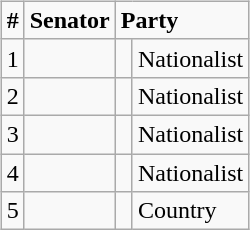<table style="width:100%;">
<tr style=vertical-align:top>
<td><br>




</td>
<td align=right><br><table class="wikitable">
<tr>
<td><strong>#</strong></td>
<td><strong>Senator</strong></td>
<td colspan="2"><strong>Party</strong></td>
</tr>
<tr>
<td>1</td>
<td></td>
<td> </td>
<td>Nationalist</td>
</tr>
<tr>
<td>2</td>
<td></td>
<td> </td>
<td>Nationalist</td>
</tr>
<tr>
<td>3</td>
<td></td>
<td> </td>
<td>Nationalist</td>
</tr>
<tr>
<td>4</td>
<td></td>
<td> </td>
<td>Nationalist</td>
</tr>
<tr>
<td>5</td>
<td></td>
<td> </td>
<td>Country</td>
</tr>
</table>
</td>
</tr>
</table>
